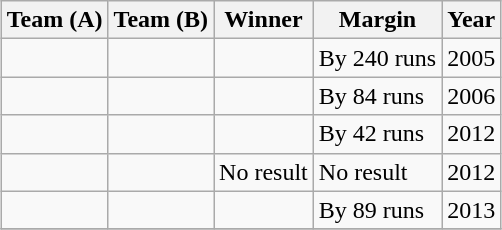<table class="wikitable" style="margin: 1em auto 1em auto">
<tr>
<th>Team (A)</th>
<th>Team (B)</th>
<th>Winner</th>
<th>Margin</th>
<th>Year</th>
</tr>
<tr>
<td></td>
<td></td>
<td></td>
<td>By 240 runs</td>
<td>2005</td>
</tr>
<tr>
<td></td>
<td></td>
<td></td>
<td>By 84 runs</td>
<td>2006</td>
</tr>
<tr>
<td></td>
<td></td>
<td></td>
<td>By 42 runs</td>
<td>2012</td>
</tr>
<tr>
<td></td>
<td></td>
<td>No result</td>
<td>No result</td>
<td>2012</td>
</tr>
<tr>
<td></td>
<td></td>
<td></td>
<td>By 89 runs</td>
<td>2013</td>
</tr>
<tr>
</tr>
</table>
